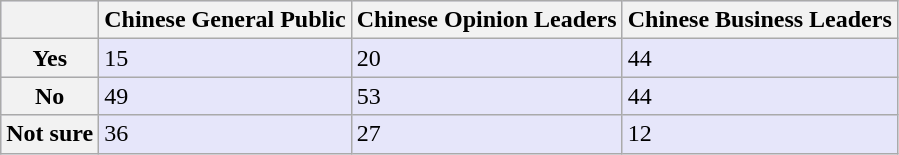<table class="wikitable" style="background:lavender;color:black">
<tr>
<th></th>
<th>Chinese General Public</th>
<th>Chinese Opinion Leaders</th>
<th>Chinese Business Leaders</th>
</tr>
<tr>
<th>Yes</th>
<td>15</td>
<td>20</td>
<td>44</td>
</tr>
<tr>
<th>No</th>
<td>49</td>
<td>53</td>
<td>44</td>
</tr>
<tr>
<th>Not sure</th>
<td>36</td>
<td>27</td>
<td>12</td>
</tr>
</table>
